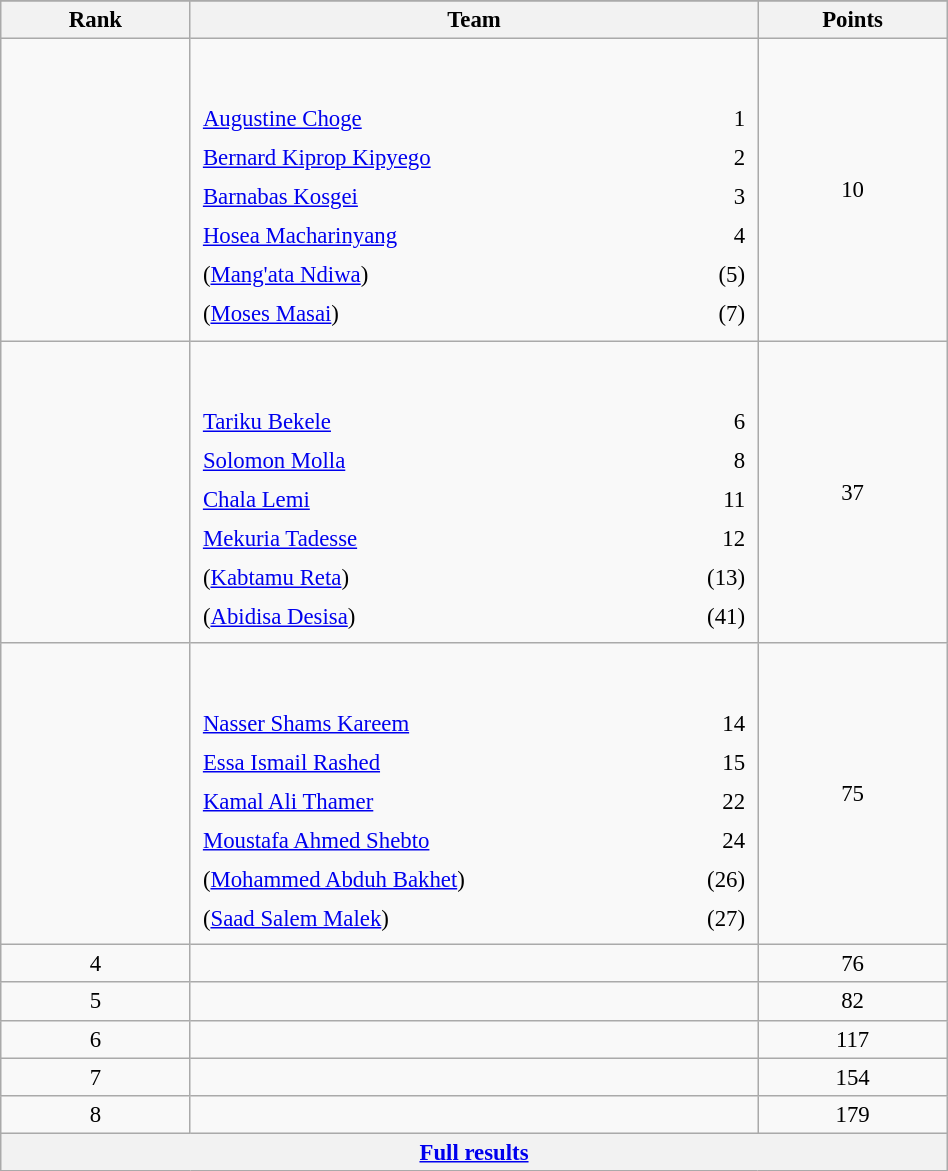<table class="wikitable sortable" style=" text-align:center; font-size:95%;" width="50%">
<tr>
</tr>
<tr>
<th width=10%>Rank</th>
<th width=30%>Team</th>
<th width=10%>Points</th>
</tr>
<tr>
<td align=center></td>
<td align=left> <br><br><table width=100%>
<tr>
<td align=left style="border:0"><a href='#'>Augustine Choge</a></td>
<td align=right style="border:0">1</td>
</tr>
<tr>
<td align=left style="border:0"><a href='#'>Bernard Kiprop Kipyego</a></td>
<td align=right style="border:0">2</td>
</tr>
<tr>
<td align=left style="border:0"><a href='#'>Barnabas Kosgei</a></td>
<td align=right style="border:0">3</td>
</tr>
<tr>
<td align=left style="border:0"><a href='#'>Hosea Macharinyang</a></td>
<td align=right style="border:0">4</td>
</tr>
<tr>
<td align=left style="border:0">(<a href='#'>Mang'ata Ndiwa</a>)</td>
<td align=right style="border:0">(5)</td>
</tr>
<tr>
<td align=left style="border:0">(<a href='#'>Moses Masai</a>)</td>
<td align=right style="border:0">(7)</td>
</tr>
</table>
</td>
<td>10</td>
</tr>
<tr>
<td align=center></td>
<td align=left> <br><br><table width=100%>
<tr>
<td align=left style="border:0"><a href='#'>Tariku Bekele</a></td>
<td align=right style="border:0">6</td>
</tr>
<tr>
<td align=left style="border:0"><a href='#'>Solomon Molla</a></td>
<td align=right style="border:0">8</td>
</tr>
<tr>
<td align=left style="border:0"><a href='#'>Chala Lemi</a></td>
<td align=right style="border:0">11</td>
</tr>
<tr>
<td align=left style="border:0"><a href='#'>Mekuria Tadesse</a></td>
<td align=right style="border:0">12</td>
</tr>
<tr>
<td align=left style="border:0">(<a href='#'>Kabtamu Reta</a>)</td>
<td align=right style="border:0">(13)</td>
</tr>
<tr>
<td align=left style="border:0">(<a href='#'>Abidisa Desisa</a>)</td>
<td align=right style="border:0">(41)</td>
</tr>
</table>
</td>
<td>37</td>
</tr>
<tr>
<td align=center></td>
<td align=left> <br><br><table width=100%>
<tr>
<td align=left style="border:0"><a href='#'>Nasser Shams Kareem</a></td>
<td align=right style="border:0">14</td>
</tr>
<tr>
<td align=left style="border:0"><a href='#'>Essa Ismail Rashed</a></td>
<td align=right style="border:0">15</td>
</tr>
<tr>
<td align=left style="border:0"><a href='#'>Kamal Ali Thamer</a></td>
<td align=right style="border:0">22</td>
</tr>
<tr>
<td align=left style="border:0"><a href='#'>Moustafa Ahmed Shebto</a></td>
<td align=right style="border:0">24</td>
</tr>
<tr>
<td align=left style="border:0">(<a href='#'>Mohammed Abduh Bakhet</a>)</td>
<td align=right style="border:0">(26)</td>
</tr>
<tr>
<td align=left style="border:0">(<a href='#'>Saad Salem Malek</a>)</td>
<td align=right style="border:0">(27)</td>
</tr>
</table>
</td>
<td>75</td>
</tr>
<tr>
<td align=center>4</td>
<td align=left></td>
<td>76</td>
</tr>
<tr>
<td align=center>5</td>
<td align=left></td>
<td>82</td>
</tr>
<tr>
<td align=center>6</td>
<td align=left></td>
<td>117</td>
</tr>
<tr>
<td align=center>7</td>
<td align=left></td>
<td>154</td>
</tr>
<tr>
<td align=center>8</td>
<td align=left></td>
<td>179</td>
</tr>
<tr class="sortbottom">
<th colspan=3 align=center><a href='#'>Full results</a></th>
</tr>
</table>
